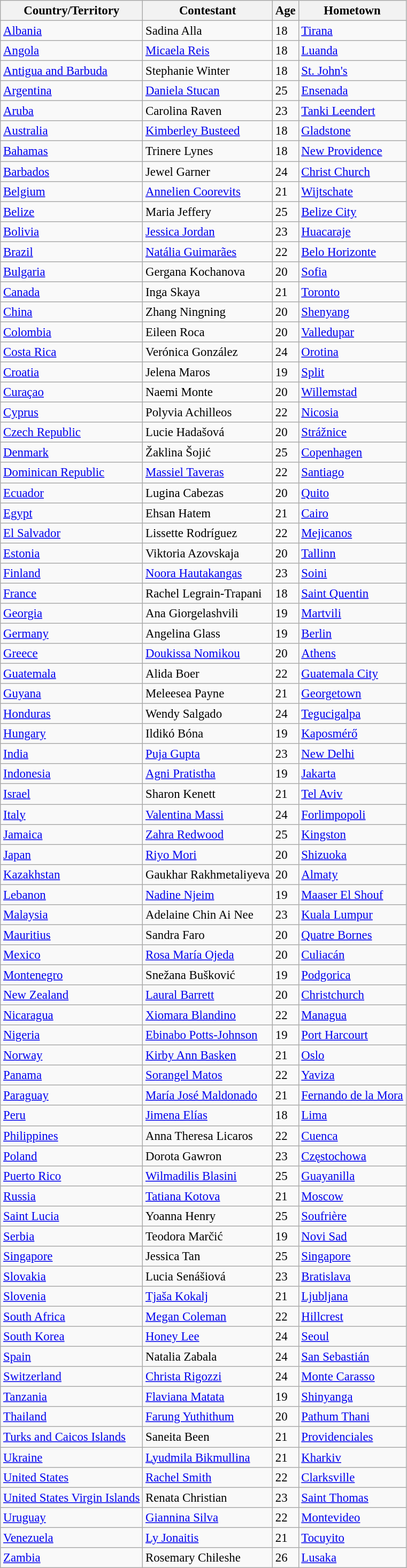<table class="wikitable sortable" style="font-size: 95%;">
<tr>
<th>Country/Territory</th>
<th>Contestant</th>
<th>Age</th>
<th>Hometown</th>
</tr>
<tr>
<td> <a href='#'>Albania</a></td>
<td>Sadina Alla</td>
<td>18</td>
<td><a href='#'>Tirana</a></td>
</tr>
<tr>
<td> <a href='#'>Angola</a></td>
<td><a href='#'>Micaela Reis</a></td>
<td>18</td>
<td><a href='#'>Luanda</a></td>
</tr>
<tr>
<td> <a href='#'>Antigua and Barbuda</a></td>
<td>Stephanie Winter</td>
<td>18</td>
<td><a href='#'>St. John's</a></td>
</tr>
<tr>
<td> <a href='#'>Argentina</a></td>
<td><a href='#'>Daniela Stucan</a></td>
<td>25</td>
<td><a href='#'>Ensenada</a></td>
</tr>
<tr>
<td> <a href='#'>Aruba</a></td>
<td>Carolina Raven</td>
<td>23</td>
<td><a href='#'>Tanki Leendert</a></td>
</tr>
<tr>
<td> <a href='#'>Australia</a></td>
<td><a href='#'>Kimberley Busteed</a></td>
<td>18</td>
<td><a href='#'>Gladstone</a></td>
</tr>
<tr>
<td> <a href='#'>Bahamas</a></td>
<td>Trinere Lynes</td>
<td>18</td>
<td><a href='#'>New Providence</a></td>
</tr>
<tr>
<td> <a href='#'>Barbados</a></td>
<td>Jewel Garner</td>
<td>24</td>
<td><a href='#'>Christ Church</a></td>
</tr>
<tr>
<td> <a href='#'>Belgium</a></td>
<td><a href='#'>Annelien Coorevits</a></td>
<td>21</td>
<td><a href='#'>Wijtschate</a></td>
</tr>
<tr>
<td> <a href='#'>Belize</a></td>
<td>Maria Jeffery</td>
<td>25</td>
<td><a href='#'>Belize City</a></td>
</tr>
<tr>
<td> <a href='#'>Bolivia</a></td>
<td><a href='#'>Jessica Jordan</a></td>
<td>23</td>
<td><a href='#'>Huacaraje</a></td>
</tr>
<tr>
<td> <a href='#'>Brazil</a></td>
<td><a href='#'>Natália Guimarães</a></td>
<td>22</td>
<td><a href='#'>Belo Horizonte</a></td>
</tr>
<tr>
<td> <a href='#'>Bulgaria</a></td>
<td>Gergana Kochanova</td>
<td>20</td>
<td><a href='#'>Sofia</a></td>
</tr>
<tr>
<td> <a href='#'>Canada</a></td>
<td>Inga Skaya</td>
<td>21</td>
<td><a href='#'>Toronto</a></td>
</tr>
<tr>
<td> <a href='#'>China</a></td>
<td>Zhang Ningning</td>
<td>20</td>
<td><a href='#'>Shenyang</a></td>
</tr>
<tr>
<td> <a href='#'>Colombia</a></td>
<td>Eileen Roca</td>
<td>20</td>
<td><a href='#'>Valledupar</a></td>
</tr>
<tr>
<td> <a href='#'>Costa Rica</a></td>
<td>Verónica González</td>
<td>24</td>
<td><a href='#'>Orotina</a></td>
</tr>
<tr>
<td> <a href='#'>Croatia</a></td>
<td>Jelena Maros</td>
<td>19</td>
<td><a href='#'>Split</a></td>
</tr>
<tr>
<td> <a href='#'>Curaçao</a></td>
<td>Naemi Monte</td>
<td>20</td>
<td><a href='#'>Willemstad</a></td>
</tr>
<tr>
<td> <a href='#'>Cyprus</a></td>
<td>Polyvia Achilleos</td>
<td>22</td>
<td><a href='#'>Nicosia</a></td>
</tr>
<tr>
<td> <a href='#'>Czech Republic</a></td>
<td>Lucie Hadašová</td>
<td>20</td>
<td><a href='#'>Strážnice</a></td>
</tr>
<tr>
<td> <a href='#'>Denmark</a></td>
<td>Žaklina Šojić</td>
<td>25</td>
<td><a href='#'>Copenhagen</a></td>
</tr>
<tr>
<td> <a href='#'>Dominican Republic</a></td>
<td><a href='#'>Massiel Taveras</a></td>
<td>22</td>
<td><a href='#'>Santiago</a></td>
</tr>
<tr>
<td> <a href='#'>Ecuador</a></td>
<td>Lugina Cabezas</td>
<td>20</td>
<td><a href='#'>Quito</a></td>
</tr>
<tr>
<td> <a href='#'>Egypt</a></td>
<td>Ehsan Hatem</td>
<td>21</td>
<td><a href='#'>Cairo</a></td>
</tr>
<tr>
<td> <a href='#'>El Salvador</a></td>
<td>Lissette Rodríguez</td>
<td>22</td>
<td><a href='#'>Mejicanos</a></td>
</tr>
<tr>
<td> <a href='#'>Estonia</a></td>
<td>Viktoria Azovskaja</td>
<td>20</td>
<td><a href='#'>Tallinn</a></td>
</tr>
<tr>
<td> <a href='#'>Finland</a></td>
<td><a href='#'>Noora Hautakangas</a></td>
<td>23</td>
<td><a href='#'>Soini</a></td>
</tr>
<tr>
<td> <a href='#'>France</a></td>
<td>Rachel Legrain-Trapani</td>
<td>18</td>
<td><a href='#'>Saint Quentin</a></td>
</tr>
<tr>
<td> <a href='#'>Georgia</a></td>
<td>Ana Giorgelashvili</td>
<td>19</td>
<td><a href='#'>Martvili</a></td>
</tr>
<tr>
<td> <a href='#'>Germany</a></td>
<td>Angelina Glass</td>
<td>19</td>
<td><a href='#'>Berlin</a></td>
</tr>
<tr>
<td> <a href='#'>Greece</a></td>
<td><a href='#'>Doukissa Nomikou</a></td>
<td>20</td>
<td><a href='#'>Athens</a></td>
</tr>
<tr>
<td> <a href='#'>Guatemala</a></td>
<td>Alida Boer</td>
<td>22</td>
<td><a href='#'>Guatemala City</a></td>
</tr>
<tr>
<td> <a href='#'>Guyana</a></td>
<td>Meleesea Payne</td>
<td>21</td>
<td><a href='#'>Georgetown</a></td>
</tr>
<tr>
<td> <a href='#'>Honduras</a></td>
<td>Wendy Salgado</td>
<td>24</td>
<td><a href='#'>Tegucigalpa</a></td>
</tr>
<tr>
<td> <a href='#'>Hungary</a></td>
<td>Ildikó Bóna</td>
<td>19</td>
<td><a href='#'>Kaposmérő</a></td>
</tr>
<tr>
<td> <a href='#'>India</a></td>
<td><a href='#'>Puja Gupta</a></td>
<td>23</td>
<td><a href='#'>New Delhi</a></td>
</tr>
<tr>
<td> <a href='#'>Indonesia</a></td>
<td><a href='#'>Agni Pratistha</a></td>
<td>19</td>
<td><a href='#'>Jakarta</a></td>
</tr>
<tr>
<td> <a href='#'>Israel</a></td>
<td>Sharon Kenett</td>
<td>21</td>
<td><a href='#'>Tel Aviv</a></td>
</tr>
<tr>
<td> <a href='#'>Italy</a></td>
<td><a href='#'>Valentina Massi</a></td>
<td>24</td>
<td><a href='#'>Forlimpopoli</a></td>
</tr>
<tr>
<td> <a href='#'>Jamaica</a></td>
<td><a href='#'>Zahra Redwood</a></td>
<td>25</td>
<td><a href='#'>Kingston</a></td>
</tr>
<tr>
<td> <a href='#'>Japan</a></td>
<td><a href='#'>Riyo Mori</a></td>
<td>20</td>
<td><a href='#'>Shizuoka</a></td>
</tr>
<tr>
<td> <a href='#'>Kazakhstan</a></td>
<td>Gaukhar Rakhmetaliyeva</td>
<td>20</td>
<td><a href='#'>Almaty</a></td>
</tr>
<tr>
<td> <a href='#'>Lebanon</a></td>
<td><a href='#'>Nadine Njeim</a></td>
<td>19</td>
<td><a href='#'>Maaser El Shouf</a></td>
</tr>
<tr>
<td> <a href='#'>Malaysia</a></td>
<td>Adelaine Chin Ai Nee</td>
<td>23</td>
<td><a href='#'>Kuala Lumpur</a></td>
</tr>
<tr>
<td> <a href='#'>Mauritius</a></td>
<td>Sandra Faro</td>
<td>20</td>
<td><a href='#'>Quatre Bornes</a></td>
</tr>
<tr>
<td> <a href='#'>Mexico</a></td>
<td><a href='#'>Rosa María Ojeda</a></td>
<td>20</td>
<td><a href='#'>Culiacán</a></td>
</tr>
<tr>
<td> <a href='#'>Montenegro</a></td>
<td>Snežana Bušković</td>
<td>19</td>
<td><a href='#'>Podgorica</a></td>
</tr>
<tr>
<td> <a href='#'>New Zealand</a></td>
<td><a href='#'>Laural Barrett</a></td>
<td>20</td>
<td><a href='#'>Christchurch</a></td>
</tr>
<tr>
<td> <a href='#'>Nicaragua</a></td>
<td><a href='#'>Xiomara Blandino</a></td>
<td>22</td>
<td><a href='#'>Managua</a></td>
</tr>
<tr>
<td> <a href='#'>Nigeria</a></td>
<td><a href='#'>Ebinabo Potts-Johnson</a></td>
<td>19</td>
<td><a href='#'>Port Harcourt</a></td>
</tr>
<tr>
<td> <a href='#'>Norway</a></td>
<td><a href='#'>Kirby Ann Basken</a></td>
<td>21</td>
<td><a href='#'>Oslo</a></td>
</tr>
<tr>
<td> <a href='#'>Panama</a></td>
<td><a href='#'>Sorangel Matos</a></td>
<td>22</td>
<td><a href='#'>Yaviza</a></td>
</tr>
<tr>
<td> <a href='#'>Paraguay</a></td>
<td><a href='#'>María José Maldonado</a></td>
<td>21</td>
<td><a href='#'>Fernando de la Mora</a></td>
</tr>
<tr>
<td> <a href='#'>Peru</a></td>
<td><a href='#'>Jimena Elías</a></td>
<td>18</td>
<td><a href='#'>Lima</a></td>
</tr>
<tr>
<td> <a href='#'>Philippines</a></td>
<td>Anna Theresa Licaros</td>
<td>22</td>
<td><a href='#'>Cuenca</a></td>
</tr>
<tr>
<td> <a href='#'>Poland</a></td>
<td>Dorota Gawron</td>
<td>23</td>
<td><a href='#'>Częstochowa</a></td>
</tr>
<tr>
<td> <a href='#'>Puerto Rico</a></td>
<td><a href='#'>Wilmadilis Blasini</a></td>
<td>25</td>
<td><a href='#'>Guayanilla</a></td>
</tr>
<tr>
<td> <a href='#'>Russia</a></td>
<td><a href='#'>Tatiana Kotova</a></td>
<td>21</td>
<td><a href='#'>Moscow</a></td>
</tr>
<tr>
<td> <a href='#'>Saint Lucia</a></td>
<td>Yoanna Henry</td>
<td>25</td>
<td><a href='#'>Soufrière</a></td>
</tr>
<tr>
<td> <a href='#'>Serbia</a></td>
<td>Teodora Marčić</td>
<td>19</td>
<td><a href='#'>Novi Sad</a></td>
</tr>
<tr>
<td> <a href='#'>Singapore</a></td>
<td>Jessica Tan</td>
<td>25</td>
<td><a href='#'>Singapore</a></td>
</tr>
<tr>
<td> <a href='#'>Slovakia</a></td>
<td>Lucia Senášiová</td>
<td>23</td>
<td><a href='#'>Bratislava</a></td>
</tr>
<tr>
<td> <a href='#'>Slovenia</a></td>
<td><a href='#'>Tjaša Kokalj</a></td>
<td>21</td>
<td><a href='#'>Ljubljana</a></td>
</tr>
<tr>
<td> <a href='#'>South Africa</a></td>
<td><a href='#'>Megan Coleman</a></td>
<td>22</td>
<td><a href='#'>Hillcrest</a></td>
</tr>
<tr>
<td> <a href='#'>South Korea</a></td>
<td><a href='#'>Honey Lee</a></td>
<td>24</td>
<td><a href='#'>Seoul</a></td>
</tr>
<tr>
<td> <a href='#'>Spain</a></td>
<td>Natalia Zabala</td>
<td>24</td>
<td><a href='#'>San Sebastián</a></td>
</tr>
<tr>
<td> <a href='#'>Switzerland</a></td>
<td><a href='#'>Christa Rigozzi</a></td>
<td>24</td>
<td><a href='#'>Monte Carasso</a></td>
</tr>
<tr>
<td> <a href='#'>Tanzania</a></td>
<td><a href='#'>Flaviana Matata</a></td>
<td>19</td>
<td><a href='#'>Shinyanga</a></td>
</tr>
<tr>
<td> <a href='#'>Thailand</a></td>
<td><a href='#'>Farung Yuthithum</a></td>
<td>20</td>
<td><a href='#'>Pathum Thani</a></td>
</tr>
<tr>
<td> <a href='#'>Turks and Caicos Islands</a></td>
<td>Saneita Been</td>
<td>21</td>
<td><a href='#'>Providenciales</a></td>
</tr>
<tr>
<td> <a href='#'>Ukraine</a></td>
<td><a href='#'>Lyudmila Bikmullina</a></td>
<td>21</td>
<td><a href='#'>Kharkiv</a></td>
</tr>
<tr>
<td> <a href='#'>United States</a></td>
<td><a href='#'>Rachel Smith</a></td>
<td>22</td>
<td><a href='#'>Clarksville</a></td>
</tr>
<tr>
<td> <a href='#'>United States Virgin Islands</a></td>
<td>Renata Christian</td>
<td>23</td>
<td><a href='#'>Saint Thomas</a></td>
</tr>
<tr>
<td> <a href='#'>Uruguay</a></td>
<td><a href='#'>Giannina Silva</a></td>
<td>22</td>
<td><a href='#'>Montevideo</a></td>
</tr>
<tr>
<td> <a href='#'>Venezuela</a></td>
<td><a href='#'>Ly Jonaitis</a></td>
<td>21</td>
<td><a href='#'>Tocuyito</a></td>
</tr>
<tr>
<td> <a href='#'>Zambia</a></td>
<td>Rosemary Chileshe</td>
<td>26</td>
<td><a href='#'>Lusaka</a></td>
</tr>
</table>
